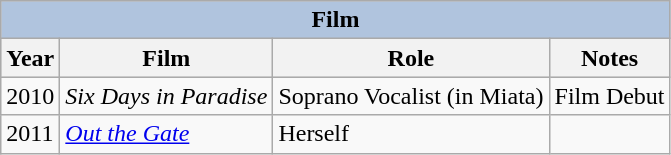<table class="wikitable">
<tr style="background:#ccc; text-align:center;">
<th colspan="4" style="background: LightSteelBlue;">Film</th>
</tr>
<tr style="background:#ccc; text-align:center;">
<th>Year</th>
<th>Film</th>
<th>Role</th>
<th>Notes</th>
</tr>
<tr>
<td>2010</td>
<td><em>Six Days in Paradise</em></td>
<td>Soprano Vocalist (in Miata)</td>
<td>Film Debut</td>
</tr>
<tr>
<td>2011</td>
<td><em><a href='#'>Out the Gate</a></em></td>
<td>Herself</td>
<td></td>
</tr>
</table>
